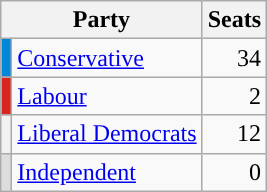<table class="wikitable">
<tr>
<th colspan=2>Party</th>
<th>Seats</th>
</tr>
<tr>
<th style="background-color: #0087DC"></th>
<td><a href='#'>Conservative</a></td>
<td align=right>34</td>
</tr>
<tr>
<th style="background-color: #DC241f"></th>
<td><a href='#'>Labour</a></td>
<td align=right>2</td>
</tr>
<tr>
<th style="background-color: "></th>
<td><a href='#'>Liberal Democrats</a></td>
<td align=right>12</td>
</tr>
<tr>
<th style="background-color: #DDDDDD"></th>
<td><a href='#'>Independent</a></td>
<td align=right>0</td>
</tr>
</table>
